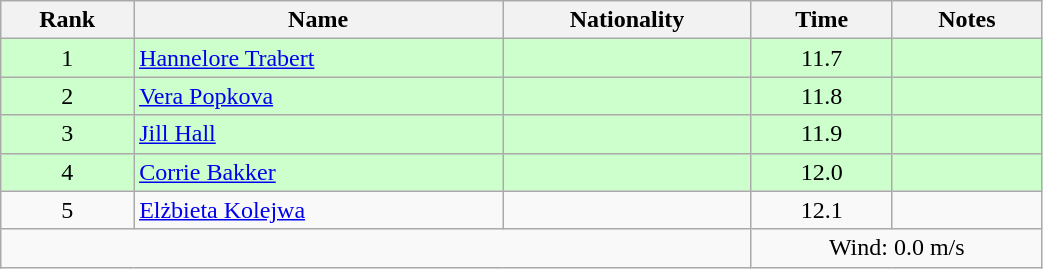<table class="wikitable sortable" style="text-align:center;width: 55%">
<tr>
<th>Rank</th>
<th>Name</th>
<th>Nationality</th>
<th>Time</th>
<th>Notes</th>
</tr>
<tr bgcolor=ccffcc>
<td>1</td>
<td align=left><a href='#'>Hannelore Trabert</a></td>
<td align=left></td>
<td>11.7</td>
<td></td>
</tr>
<tr bgcolor=ccffcc>
<td>2</td>
<td align=left><a href='#'>Vera Popkova</a></td>
<td align=left></td>
<td>11.8</td>
<td></td>
</tr>
<tr bgcolor=ccffcc>
<td>3</td>
<td align=left><a href='#'>Jill Hall</a></td>
<td align=left></td>
<td>11.9</td>
<td></td>
</tr>
<tr bgcolor=ccffcc>
<td>4</td>
<td align=left><a href='#'>Corrie Bakker</a></td>
<td align=left></td>
<td>12.0</td>
<td></td>
</tr>
<tr>
<td>5</td>
<td align=left><a href='#'>Elżbieta Kolejwa</a></td>
<td align=left></td>
<td>12.1</td>
<td></td>
</tr>
<tr>
<td colspan="3"></td>
<td colspan="2">Wind: 0.0 m/s</td>
</tr>
</table>
